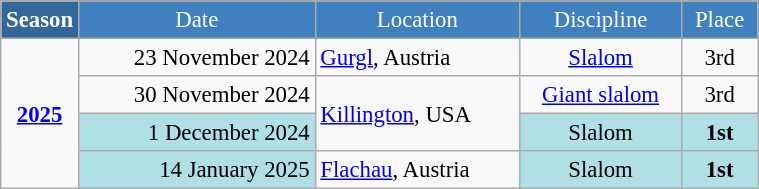<table class="wikitable"  style="font-size:95%; text-align:center; border:gray solid 1px; width:40%;">
<tr style="background:#369; color:white;">
<td rowspan="2" colspan="1" width="5%"><strong>Season</strong></td>
</tr>
<tr style="background-color:#4180be; color:white;">
<td>Date</td>
<td>Location</td>
<td>Discipline</td>
<td>Place</td>
</tr>
<tr>
<td rowspan=4><strong><a href='#'>2025</a></strong></td>
<td align=right>23 November 2024</td>
<td align=left> <a href='#'>Gurgl</a>, Austria</td>
<td><a href='#'>Slalom</a></td>
<td>3rd</td>
</tr>
<tr>
<td align=right>30 November 2024</td>
<td rowspan=2 align=left> <a href='#'>Killington</a>, USA</td>
<td><a href='#'>Giant slalom</a></td>
<td>3rd</td>
</tr>
<tr>
<td align=right bgcolor="#BOEOE6">1 December 2024</td>
<td bgcolor="#BOEOE6">Slalom</td>
<td bgcolor="#BOEOE6"><strong>1st</strong></td>
</tr>
<tr>
<td align=right bgcolor="#BOEOE6">14 January 2025</td>
<td align=left> <a href='#'>Flachau</a>, Austria</td>
<td bgcolor="#BOEOE6">Slalom</td>
<td bgcolor="#BOEOE6"><strong>1st</strong></td>
</tr>
</table>
